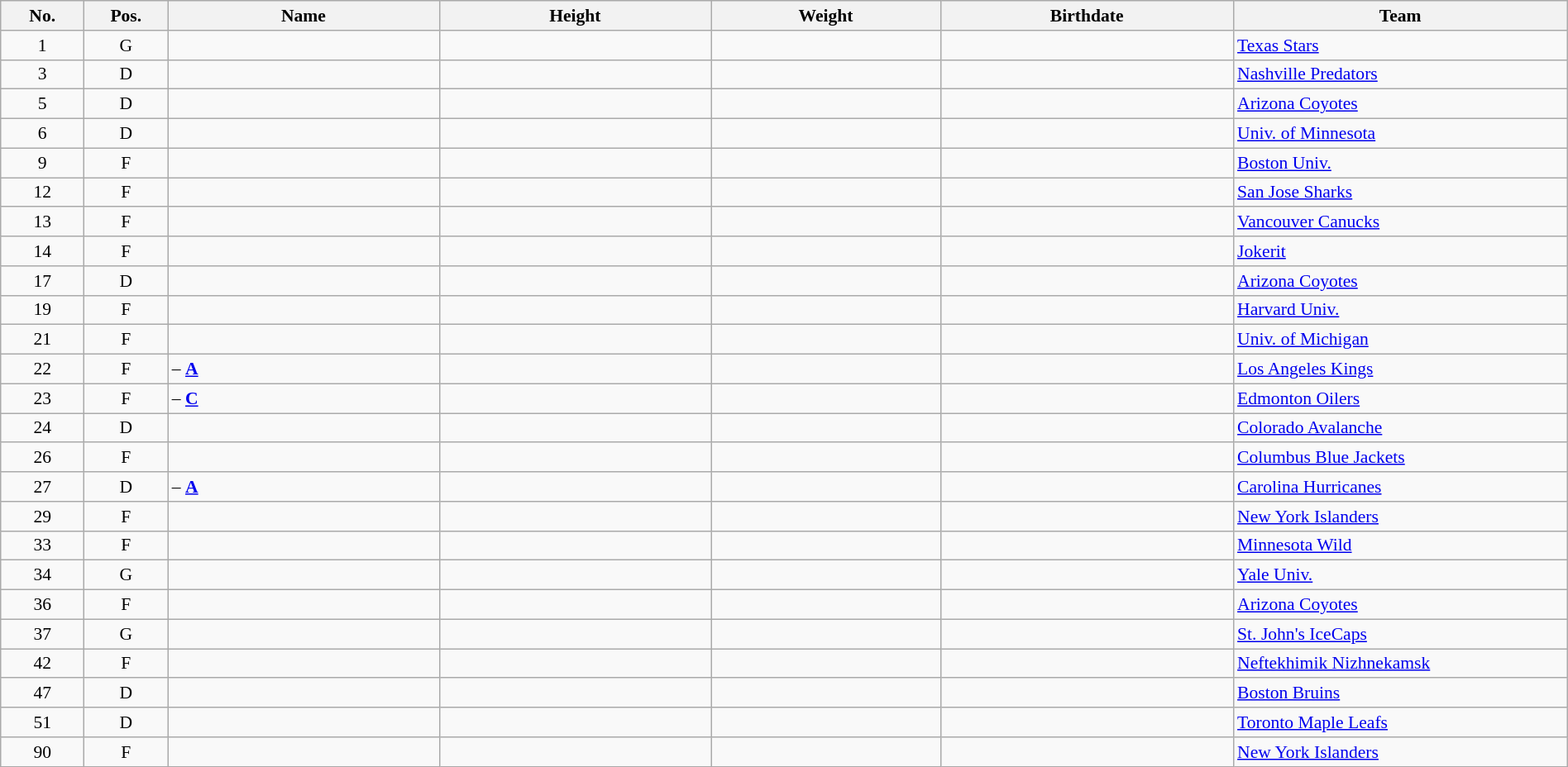<table width="100%" class="wikitable sortable" style="font-size: 90%; text-align: center;">
<tr>
<th style="width:  4%;">No.</th>
<th style="width:  4%;">Pos.</th>
<th style="width: 13%;">Name</th>
<th style="width: 13%;">Height</th>
<th style="width: 11%;">Weight</th>
<th style="width: 14%;">Birthdate</th>
<th style="width: 16%;">Team</th>
</tr>
<tr>
<td>1</td>
<td>G</td>
<td align=left></td>
<td></td>
<td></td>
<td></td>
<td style="text-align:left;"> <a href='#'>Texas Stars</a></td>
</tr>
<tr>
<td>3</td>
<td>D</td>
<td align=left></td>
<td></td>
<td></td>
<td></td>
<td style="text-align:left;"> <a href='#'>Nashville Predators</a></td>
</tr>
<tr>
<td>5</td>
<td>D</td>
<td align=left></td>
<td></td>
<td></td>
<td></td>
<td style="text-align:left;"> <a href='#'>Arizona Coyotes</a></td>
</tr>
<tr>
<td>6</td>
<td>D</td>
<td align=left></td>
<td></td>
<td></td>
<td></td>
<td style="text-align:left;"> <a href='#'>Univ. of Minnesota</a></td>
</tr>
<tr>
<td>9</td>
<td>F</td>
<td align=left></td>
<td></td>
<td></td>
<td></td>
<td style="text-align:left;"> <a href='#'>Boston Univ.</a></td>
</tr>
<tr>
<td>12</td>
<td>F</td>
<td align=left></td>
<td></td>
<td></td>
<td></td>
<td style="text-align:left;"> <a href='#'>San Jose Sharks</a></td>
</tr>
<tr>
<td>13</td>
<td>F</td>
<td align=left></td>
<td></td>
<td></td>
<td></td>
<td style="text-align:left;"> <a href='#'>Vancouver Canucks</a></td>
</tr>
<tr>
<td>14</td>
<td>F</td>
<td align=left></td>
<td></td>
<td></td>
<td></td>
<td style="text-align:left;"> <a href='#'>Jokerit</a></td>
</tr>
<tr>
<td>17</td>
<td>D</td>
<td align=left></td>
<td></td>
<td></td>
<td></td>
<td style="text-align:left;"> <a href='#'>Arizona Coyotes</a></td>
</tr>
<tr>
<td>19</td>
<td>F</td>
<td align=left></td>
<td></td>
<td></td>
<td></td>
<td style="text-align:left;"> <a href='#'>Harvard Univ.</a></td>
</tr>
<tr>
<td>21</td>
<td>F</td>
<td align=left></td>
<td></td>
<td></td>
<td></td>
<td style="text-align:left;"> <a href='#'>Univ. of Michigan</a></td>
</tr>
<tr>
<td>22</td>
<td>F</td>
<td align=left> – <strong><a href='#'>A</a></strong></td>
<td></td>
<td></td>
<td></td>
<td style="text-align:left;"> <a href='#'>Los Angeles Kings</a></td>
</tr>
<tr>
<td>23</td>
<td>F</td>
<td align=left> – <strong><a href='#'>C</a></strong></td>
<td></td>
<td></td>
<td></td>
<td style="text-align:left;"> <a href='#'>Edmonton Oilers</a></td>
</tr>
<tr>
<td>24</td>
<td>D</td>
<td align=left></td>
<td></td>
<td></td>
<td></td>
<td style="text-align:left;"> <a href='#'>Colorado Avalanche</a></td>
</tr>
<tr>
<td>26</td>
<td>F</td>
<td align=left></td>
<td></td>
<td></td>
<td></td>
<td style="text-align:left;"> <a href='#'>Columbus Blue Jackets</a></td>
</tr>
<tr>
<td>27</td>
<td>D</td>
<td align=left> – <strong><a href='#'>A</a></strong></td>
<td></td>
<td></td>
<td></td>
<td style="text-align:left;"> <a href='#'>Carolina Hurricanes</a></td>
</tr>
<tr>
<td>29</td>
<td>F</td>
<td align=left></td>
<td></td>
<td></td>
<td></td>
<td style="text-align:left;"> <a href='#'>New York Islanders</a></td>
</tr>
<tr>
<td>33</td>
<td>F</td>
<td align=left></td>
<td></td>
<td></td>
<td></td>
<td style="text-align:left;"> <a href='#'>Minnesota Wild</a></td>
</tr>
<tr>
<td>34</td>
<td>G</td>
<td align=left></td>
<td></td>
<td></td>
<td></td>
<td style="text-align:left;"> <a href='#'>Yale Univ.</a></td>
</tr>
<tr>
<td>36</td>
<td>F</td>
<td align=left></td>
<td></td>
<td></td>
<td></td>
<td style="text-align:left;"> <a href='#'>Arizona Coyotes</a></td>
</tr>
<tr>
<td>37</td>
<td>G</td>
<td align=left></td>
<td></td>
<td></td>
<td></td>
<td style="text-align:left;"> <a href='#'>St. John's IceCaps</a></td>
</tr>
<tr>
<td>42</td>
<td>F</td>
<td align=left></td>
<td></td>
<td></td>
<td></td>
<td style="text-align:left;"> <a href='#'>Neftekhimik Nizhnekamsk</a></td>
</tr>
<tr>
<td>47</td>
<td>D</td>
<td align=left></td>
<td></td>
<td></td>
<td></td>
<td style="text-align:left;"> <a href='#'>Boston Bruins</a></td>
</tr>
<tr>
<td>51</td>
<td>D</td>
<td align=left></td>
<td></td>
<td></td>
<td></td>
<td style="text-align:left;"> <a href='#'>Toronto Maple Leafs</a></td>
</tr>
<tr>
<td>90</td>
<td>F</td>
<td align=left></td>
<td></td>
<td></td>
<td></td>
<td style="text-align:left;"> <a href='#'>New York Islanders</a></td>
</tr>
</table>
